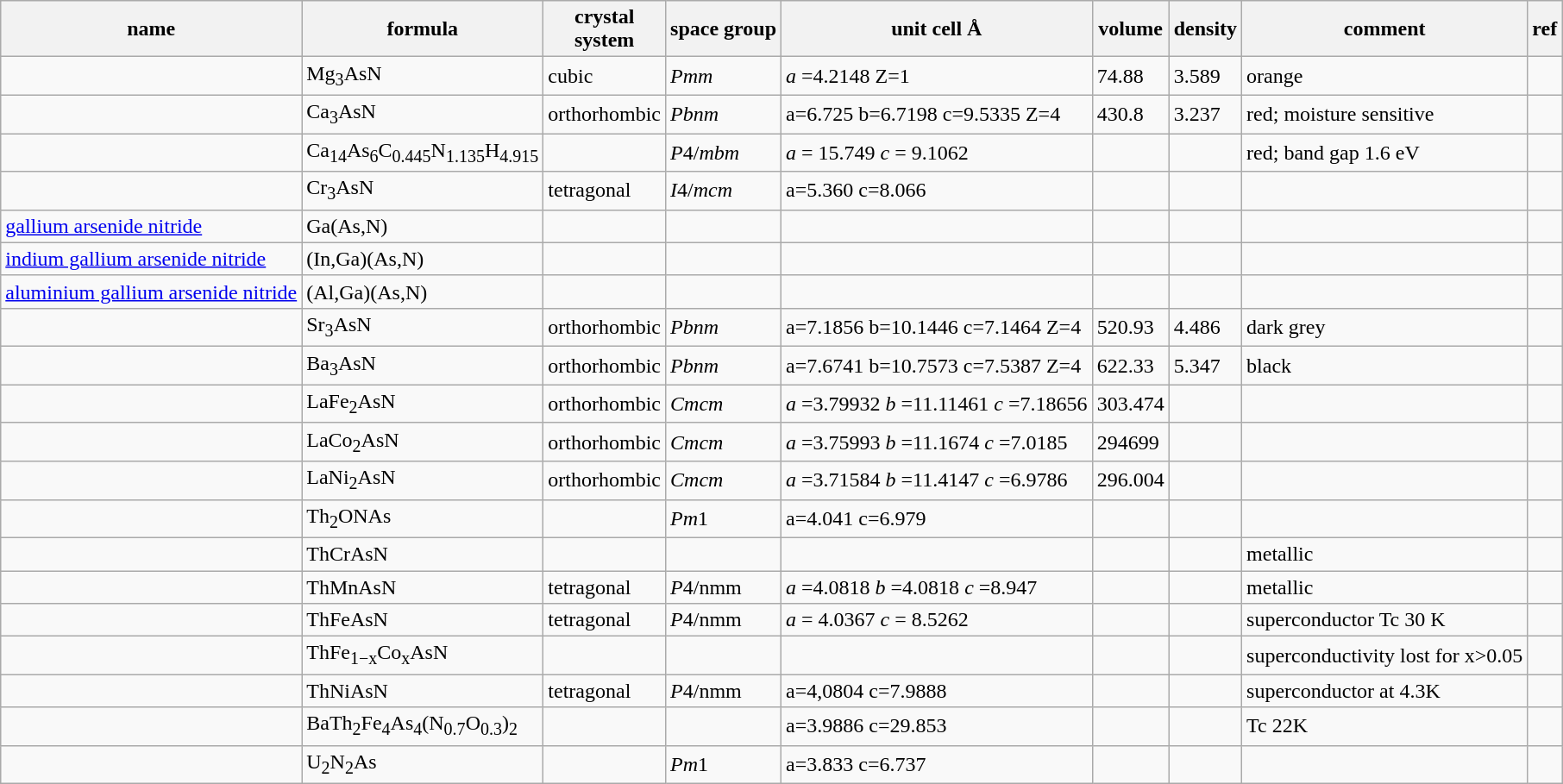<table class="wikitable">
<tr>
<th>name</th>
<th>formula</th>
<th>crystal<br>system</th>
<th>space group</th>
<th>unit cell Å</th>
<th>volume</th>
<th>density</th>
<th>comment</th>
<th>ref</th>
</tr>
<tr>
<td></td>
<td>Mg<sub>3</sub>AsN</td>
<td>cubic</td>
<td><em>Pm</em><em>m</em></td>
<td><em>a</em> =4.2148 Z=1</td>
<td>74.88</td>
<td>3.589</td>
<td>orange</td>
<td></td>
</tr>
<tr>
<td></td>
<td>Ca<sub>3</sub>AsN</td>
<td>orthorhombic</td>
<td><em>Pbnm</em></td>
<td>a=6.725 b=6.7198 c=9.5335 Z=4</td>
<td>430.8</td>
<td>3.237</td>
<td>red; moisture sensitive</td>
<td></td>
</tr>
<tr>
<td></td>
<td>Ca<sub>14</sub>As<sub>6</sub>C<sub>0.445</sub>N<sub>1.135</sub>H<sub>4.915</sub></td>
<td></td>
<td><em>P</em>4/<em>mbm</em></td>
<td><em>a</em> = 15.749 <em>c</em> = 9.1062</td>
<td></td>
<td></td>
<td>red; band gap 1.6 eV</td>
<td></td>
</tr>
<tr>
<td></td>
<td>Cr<sub>3</sub>AsN</td>
<td>tetragonal</td>
<td><em>I</em>4/<em>mcm</em></td>
<td>a=5.360 c=8.066</td>
<td></td>
<td></td>
<td></td>
<td></td>
</tr>
<tr>
<td><a href='#'>gallium arsenide nitride</a></td>
<td>Ga(As,N)</td>
<td></td>
<td></td>
<td></td>
<td></td>
<td></td>
<td></td>
<td></td>
</tr>
<tr>
<td><a href='#'>indium gallium arsenide nitride</a></td>
<td>(In,Ga)(As,N)</td>
<td></td>
<td></td>
<td></td>
<td></td>
<td></td>
<td></td>
<td></td>
</tr>
<tr>
<td><a href='#'>aluminium gallium arsenide nitride</a></td>
<td>(Al,Ga)(As,N)</td>
<td></td>
<td></td>
<td></td>
<td></td>
<td></td>
<td></td>
<td></td>
</tr>
<tr>
<td></td>
<td>Sr<sub>3</sub>AsN</td>
<td>orthorhombic</td>
<td><em>Pbnm</em></td>
<td>a=7.1856 b=10.1446 c=7.1464 Z=4</td>
<td>520.93</td>
<td>4.486</td>
<td>dark grey</td>
<td></td>
</tr>
<tr>
<td></td>
<td>Ba<sub>3</sub>AsN</td>
<td>orthorhombic</td>
<td><em>Pbnm</em></td>
<td>a=7.6741 b=10.7573 c=7.5387 Z=4</td>
<td>622.33</td>
<td>5.347</td>
<td>black</td>
<td></td>
</tr>
<tr>
<td></td>
<td>LaFe<sub>2</sub>AsN</td>
<td>orthorhombic</td>
<td><em>Cmcm</em></td>
<td><em>a</em> =3.79932 <em>b</em> =11.11461 <em>c</em> =7.18656</td>
<td>303.474</td>
<td></td>
<td></td>
<td></td>
</tr>
<tr>
<td></td>
<td>LaCo<sub>2</sub>AsN</td>
<td>orthorhombic</td>
<td><em>Cmcm</em></td>
<td><em>a</em> =3.75993 <em>b</em> =11.1674 <em>c</em> =7.0185</td>
<td>294699</td>
<td></td>
<td></td>
<td></td>
</tr>
<tr>
<td></td>
<td>LaNi<sub>2</sub>AsN</td>
<td>orthorhombic</td>
<td><em>Cmcm</em></td>
<td><em>a</em> =3.71584 <em>b</em> =11.4147 <em>c</em> =6.9786</td>
<td>296.004</td>
<td></td>
<td></td>
<td></td>
</tr>
<tr>
<td></td>
<td>Th<sub>2</sub>ONAs</td>
<td></td>
<td><em>P</em><em>m</em>1</td>
<td>a=4.041 c=6.979</td>
<td></td>
<td></td>
<td></td>
<td></td>
</tr>
<tr>
<td></td>
<td>ThCrAsN</td>
<td></td>
<td></td>
<td></td>
<td></td>
<td></td>
<td>metallic</td>
<td></td>
</tr>
<tr>
<td></td>
<td>ThMnAsN</td>
<td>tetragonal</td>
<td><em>P</em>4/nmm</td>
<td><em>a</em> =4.0818 <em>b</em> =4.0818 <em>c</em> =8.947</td>
<td></td>
<td></td>
<td>metallic</td>
<td></td>
</tr>
<tr>
<td></td>
<td>ThFeAsN</td>
<td>tetragonal</td>
<td><em>P</em>4/nmm</td>
<td><em>a</em> = 4.0367 <em>c</em> = 8.5262</td>
<td></td>
<td></td>
<td>superconductor Tc 30 K</td>
<td></td>
</tr>
<tr>
<td></td>
<td>ThFe<sub>1−x</sub>Co<sub>x</sub>AsN</td>
<td></td>
<td></td>
<td></td>
<td></td>
<td></td>
<td>superconductivity lost for x>0.05</td>
<td></td>
</tr>
<tr>
<td></td>
<td>ThNiAsN</td>
<td>tetragonal</td>
<td><em>P</em>4/nmm</td>
<td>a=4,0804 c=7.9888</td>
<td></td>
<td></td>
<td>superconductor at 4.3K</td>
<td></td>
</tr>
<tr>
<td></td>
<td>BaTh<sub>2</sub>Fe<sub>4</sub>As<sub>4</sub>(N<sub>0.7</sub>O<sub>0.3</sub>)<sub>2</sub></td>
<td></td>
<td></td>
<td>a=3.9886 c=29.853</td>
<td></td>
<td></td>
<td>Tc 22K</td>
<td></td>
</tr>
<tr>
<td></td>
<td>U<sub>2</sub>N<sub>2</sub>As</td>
<td></td>
<td><em>P</em><em>m</em>1</td>
<td>a=3.833 c=6.737</td>
<td></td>
<td></td>
<td></td>
<td></td>
</tr>
</table>
